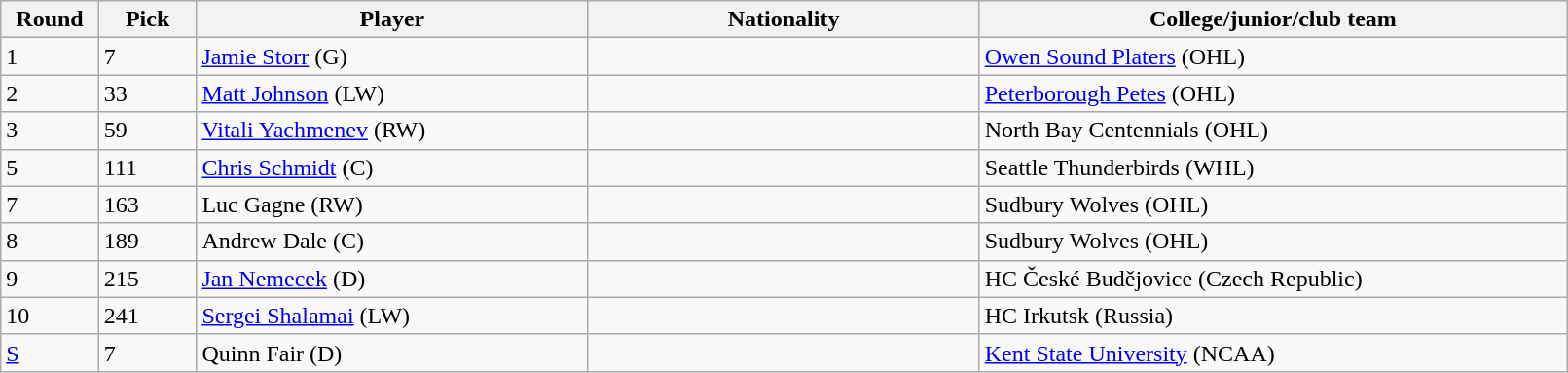<table class="wikitable">
<tr>
<th bgcolor="#DDDDFF" width="5%">Round</th>
<th bgcolor="#DDDDFF" width="5%">Pick</th>
<th bgcolor="#DDDDFF" width="20%">Player</th>
<th bgcolor="#DDDDFF" width="20%">Nationality</th>
<th bgcolor="#DDDDFF" width="30%">College/junior/club team</th>
</tr>
<tr>
<td>1</td>
<td>7</td>
<td><a href='#'>Jamie Storr</a> (G)</td>
<td></td>
<td><a href='#'>Owen Sound Platers</a> (OHL)</td>
</tr>
<tr>
<td>2</td>
<td>33</td>
<td><a href='#'>Matt Johnson</a> (LW)</td>
<td></td>
<td><a href='#'>Peterborough Petes</a> (OHL)</td>
</tr>
<tr>
<td>3</td>
<td>59</td>
<td><a href='#'>Vitali Yachmenev</a> (RW)</td>
<td></td>
<td>North Bay Centennials (OHL)</td>
</tr>
<tr>
<td>5</td>
<td>111</td>
<td><a href='#'>Chris Schmidt</a> (C)</td>
<td></td>
<td>Seattle Thunderbirds (WHL)</td>
</tr>
<tr>
<td>7</td>
<td>163</td>
<td>Luc Gagne (RW)</td>
<td></td>
<td>Sudbury Wolves (OHL)</td>
</tr>
<tr>
<td>8</td>
<td>189</td>
<td>Andrew Dale (C)</td>
<td></td>
<td>Sudbury Wolves (OHL)</td>
</tr>
<tr>
<td>9</td>
<td>215</td>
<td><a href='#'>Jan Nemecek</a> (D)</td>
<td></td>
<td>HC České Budějovice (Czech Republic)</td>
</tr>
<tr>
<td>10</td>
<td>241</td>
<td><a href='#'>Sergei Shalamai</a> (LW)</td>
<td></td>
<td>HC Irkutsk (Russia)</td>
</tr>
<tr>
<td><a href='#'>S</a></td>
<td>7</td>
<td>Quinn Fair (D)</td>
<td></td>
<td><a href='#'>Kent State University</a> (NCAA)</td>
</tr>
</table>
